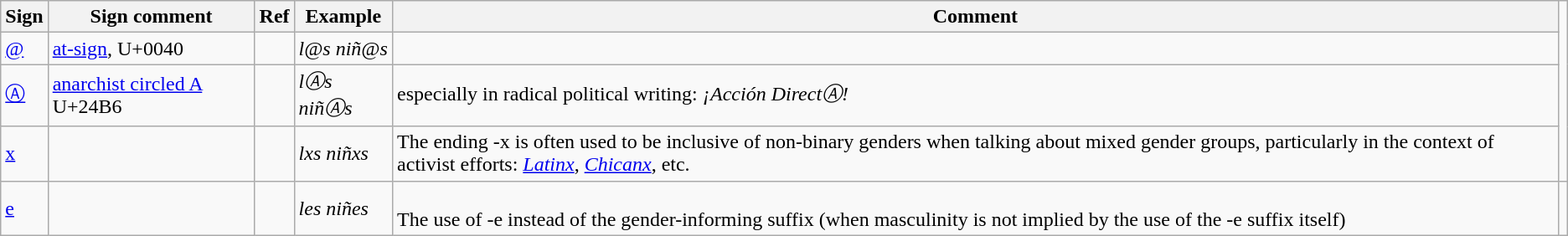<table class="wikitable sortable">
<tr>
<th>Sign</th>
<th>Sign comment</th>
<th>Ref</th>
<th>Example</th>
<th>Comment</th>
</tr>
<tr>
<td><a href='#'>@</a></td>
<td><a href='#'>at-sign</a>, U+0040</td>
<td></td>
<td><em>l@s niñ@s</em></td>
<td></td>
</tr>
<tr>
<td><a href='#'>Ⓐ</a></td>
<td><a href='#'>anarchist circled A</a> U+24B6</td>
<td></td>
<td><em>lⒶs niñⒶs</em></td>
<td>especially in radical political writing: <em>¡Acción DirectⒶ!</em> </td>
</tr>
<tr>
<td><a href='#'>x</a></td>
<td></td>
<td></td>
<td><em>lxs niñxs</em></td>
<td>The ending -x is often used to be inclusive of non-binary genders when talking about mixed gender groups, particularly in the context of activist efforts: <em><a href='#'>Latinx</a></em>, <em><a href='#'>Chicanx</a></em>, etc.</td>
</tr>
<tr>
<td><a href='#'>e</a></td>
<td></td>
<td></td>
<td><em>les niñes</em></td>
<td><br>The use of -e instead of the gender-informing suffix (when masculinity is not implied by the use of the -e suffix itself)</td>
<td></td>
</tr>
</table>
